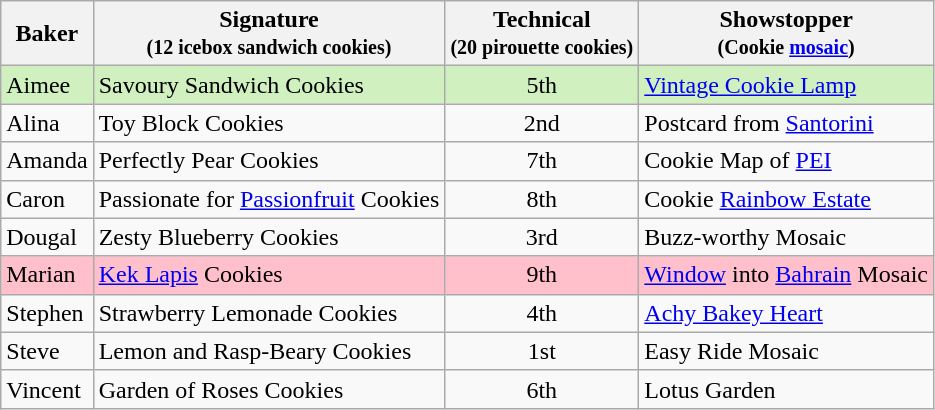<table class="wikitable" style="text-align:center;">
<tr>
<th>Baker</th>
<th>Signature<br><small>(12 icebox sandwich cookies)</small></th>
<th>Technical<br><small>(20 pirouette cookies)</small></th>
<th>Showstopper<br><small>(Cookie <a href='#'>mosaic</a>)</small></th>
</tr>
<tr style="background:#d0f0c0;">
<td align="left">Aimee</td>
<td align="left">Savoury Sandwich Cookies</td>
<td>5th</td>
<td align="left"><a href='#'>Vintage Cookie Lamp</a></td>
</tr>
<tr>
<td align="left">Alina</td>
<td align="left">Toy Block Cookies</td>
<td>2nd</td>
<td align="left">Postcard from <a href='#'>Santorini</a></td>
</tr>
<tr>
<td align="left">Amanda</td>
<td align="left">Perfectly Pear Cookies</td>
<td>7th</td>
<td align="left">Cookie Map of <a href='#'>PEI</a></td>
</tr>
<tr>
<td align="left">Caron</td>
<td align="left">Passionate for <a href='#'>Passionfruit</a> Cookies</td>
<td>8th</td>
<td align="left">Cookie <a href='#'>Rainbow Estate</a></td>
</tr>
<tr>
<td align="left">Dougal</td>
<td align="left">Zesty Blueberry Cookies</td>
<td>3rd</td>
<td align="left">Buzz-worthy Mosaic</td>
</tr>
<tr bgcolor=pink>
<td align="left">Marian</td>
<td align="left"><a href='#'>Kek Lapis</a> Cookies</td>
<td>9th</td>
<td align="left"><a href='#'>Window</a> into <a href='#'>Bahrain</a> Mosaic</td>
</tr>
<tr>
<td align="left">Stephen</td>
<td align="left">Strawberry Lemonade Cookies</td>
<td>4th</td>
<td align="left"><a href='#'>Achy Bakey Heart</a></td>
</tr>
<tr>
<td align="left">Steve</td>
<td align="left">Lemon and Rasp-Beary Cookies</td>
<td>1st</td>
<td align="left">Easy Ride Mosaic</td>
</tr>
<tr>
<td align="left">Vincent</td>
<td align="left">Garden of Roses Cookies</td>
<td>6th</td>
<td align="left">Lotus Garden</td>
</tr>
</table>
